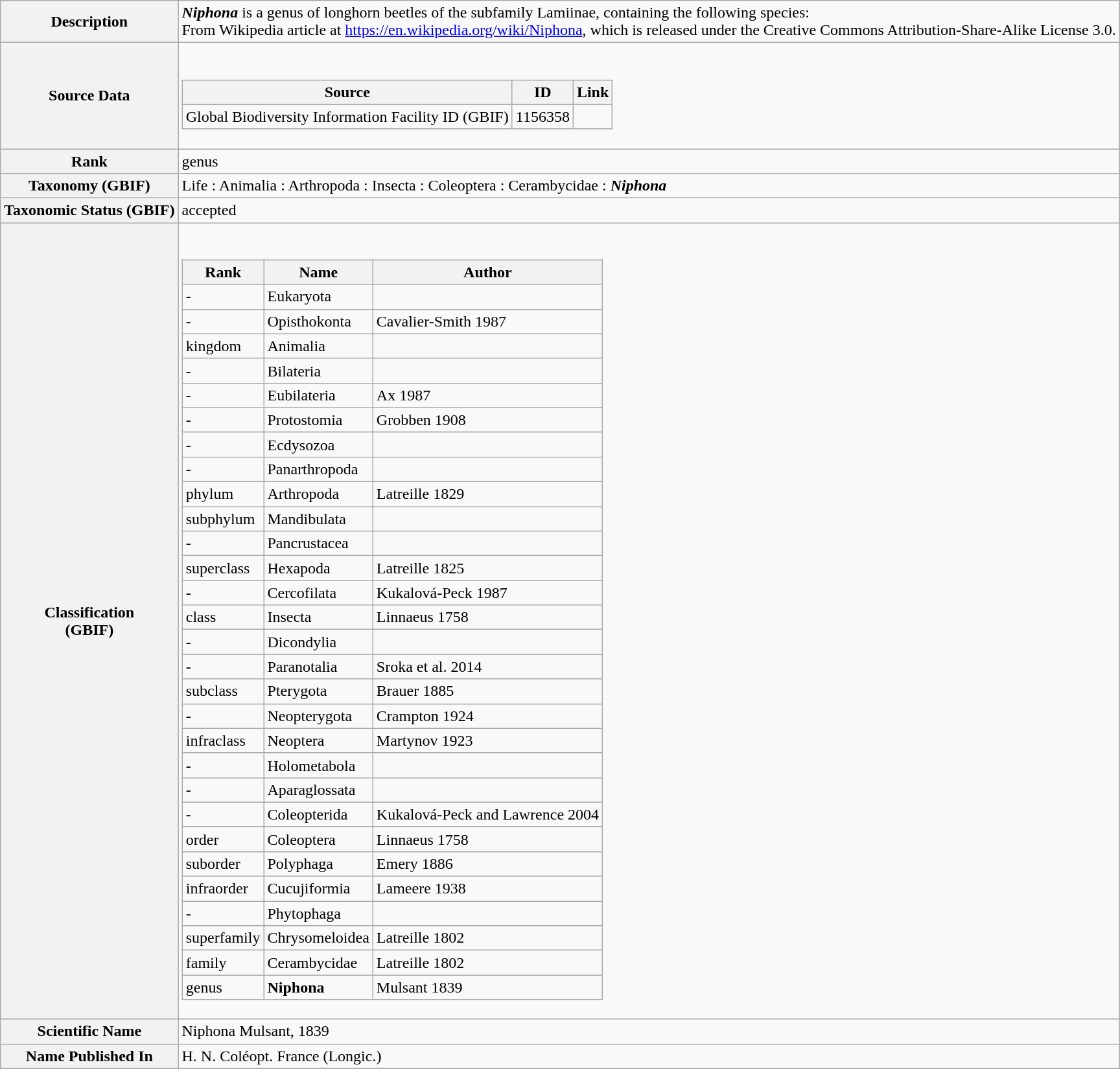<table class="wikitable">
<tr>
<th>Description</th>
<td><strong><em>Niphona</em></strong> is a genus of longhorn beetles of the subfamily Lamiinae, containing the following species:<br>From Wikipedia article at <a href='#'>https://en.wikipedia.org/wiki/Niphona</a>, which is released under the Creative Commons Attribution-Share-Alike License 3.0.</td>
</tr>
<tr>
<th>Source Data</th>
<td><br><table class="wikitable">
<tr>
<th>Source</th>
<th>ID</th>
<th>Link</th>
</tr>
<tr>
<td>Global Biodiversity Information Facility ID (GBIF)</td>
<td>1156358</td>
<td></td>
</tr>
</table>
</td>
</tr>
<tr>
<th>Rank</th>
<td>genus</td>
</tr>
<tr>
<th>Taxonomy (GBIF)</th>
<td>Life : Animalia : Arthropoda : Insecta : Coleoptera : Cerambycidae : <strong><em>Niphona</em></strong></td>
</tr>
<tr>
<th>Taxonomic Status (GBIF)</th>
<td>accepted</td>
</tr>
<tr>
<th>Classification<br>(GBIF)</th>
<td><br><table class="wikitable">
<tr>
<th>Rank</th>
<th>Name</th>
<th>Author</th>
</tr>
<tr>
<td>-</td>
<td>Eukaryota</td>
<td></td>
</tr>
<tr>
<td>-</td>
<td>Opisthokonta</td>
<td>Cavalier-Smith 1987</td>
</tr>
<tr>
<td>kingdom</td>
<td>Animalia</td>
<td></td>
</tr>
<tr>
<td>-</td>
<td>Bilateria</td>
<td></td>
</tr>
<tr>
<td>-</td>
<td>Eubilateria</td>
<td>Ax 1987</td>
</tr>
<tr>
<td>-</td>
<td>Protostomia</td>
<td>Grobben 1908</td>
</tr>
<tr>
<td>-</td>
<td>Ecdysozoa</td>
<td></td>
</tr>
<tr>
<td>-</td>
<td>Panarthropoda</td>
<td></td>
</tr>
<tr>
<td>phylum</td>
<td>Arthropoda</td>
<td>Latreille 1829</td>
</tr>
<tr>
<td>subphylum</td>
<td>Mandibulata</td>
<td></td>
</tr>
<tr>
<td>-</td>
<td>Pancrustacea</td>
<td></td>
</tr>
<tr>
<td>superclass</td>
<td>Hexapoda</td>
<td>Latreille 1825</td>
</tr>
<tr>
<td>-</td>
<td>Cercofilata</td>
<td>Kukalová-Peck 1987</td>
</tr>
<tr>
<td>class</td>
<td>Insecta</td>
<td>Linnaeus 1758</td>
</tr>
<tr>
<td>-</td>
<td>Dicondylia</td>
<td></td>
</tr>
<tr>
<td>-</td>
<td>Paranotalia</td>
<td>Sroka et al. 2014</td>
</tr>
<tr>
<td>subclass</td>
<td>Pterygota</td>
<td>Brauer 1885</td>
</tr>
<tr>
<td>-</td>
<td>Neopterygota</td>
<td>Crampton 1924</td>
</tr>
<tr>
<td>infraclass</td>
<td>Neoptera</td>
<td>Martynov 1923</td>
</tr>
<tr>
<td>-</td>
<td>Holometabola</td>
<td></td>
</tr>
<tr>
<td>-</td>
<td>Aparaglossata</td>
<td></td>
</tr>
<tr>
<td>-</td>
<td>Coleopterida</td>
<td>Kukalová-Peck and Lawrence 2004</td>
</tr>
<tr>
<td>order</td>
<td>Coleoptera</td>
<td>Linnaeus 1758</td>
</tr>
<tr>
<td>suborder</td>
<td>Polyphaga</td>
<td>Emery 1886</td>
</tr>
<tr>
<td>infraorder</td>
<td>Cucujiformia</td>
<td>Lameere 1938</td>
</tr>
<tr>
<td>-</td>
<td>Phytophaga</td>
<td></td>
</tr>
<tr>
<td>superfamily</td>
<td>Chrysomeloidea</td>
<td>Latreille 1802</td>
</tr>
<tr>
<td>family</td>
<td>Cerambycidae</td>
<td>Latreille 1802</td>
</tr>
<tr>
<td>genus</td>
<td><strong>Niphona</strong></td>
<td>Mulsant 1839</td>
</tr>
</table>
</td>
</tr>
<tr>
<th>Scientific Name</th>
<td>Niphona Mulsant, 1839</td>
</tr>
<tr>
<th>Name Published In</th>
<td>H. N. Coléopt. France (Longic.)</td>
</tr>
<tr>
</tr>
</table>
